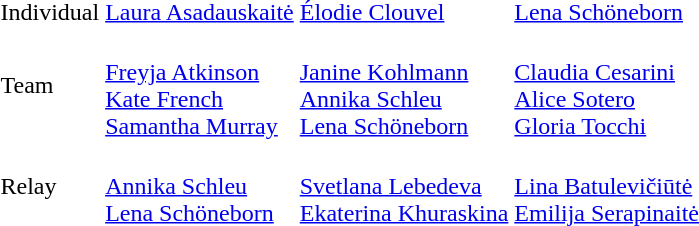<table>
<tr>
<td>Individual</td>
<td> <a href='#'>Laura Asadauskaitė</a></td>
<td> <a href='#'>Élodie Clouvel</a></td>
<td> <a href='#'>Lena Schöneborn</a></td>
</tr>
<tr>
<td>Team</td>
<td><br><a href='#'>Freyja Atkinson</a><br><a href='#'>Kate French</a><br><a href='#'>Samantha Murray</a></td>
<td><br><a href='#'>Janine Kohlmann</a><br><a href='#'>Annika Schleu</a><br><a href='#'>Lena Schöneborn</a></td>
<td><br><a href='#'>Claudia Cesarini</a><br><a href='#'>Alice Sotero</a><br><a href='#'>Gloria Tocchi</a></td>
</tr>
<tr>
<td>Relay</td>
<td><br><a href='#'>Annika Schleu</a><br><a href='#'>Lena Schöneborn</a></td>
<td><br><a href='#'>Svetlana Lebedeva</a><br><a href='#'>Ekaterina Khuraskina</a></td>
<td><br><a href='#'>Lina Batulevičiūtė</a><br><a href='#'>Emilija Serapinaitė</a></td>
</tr>
</table>
